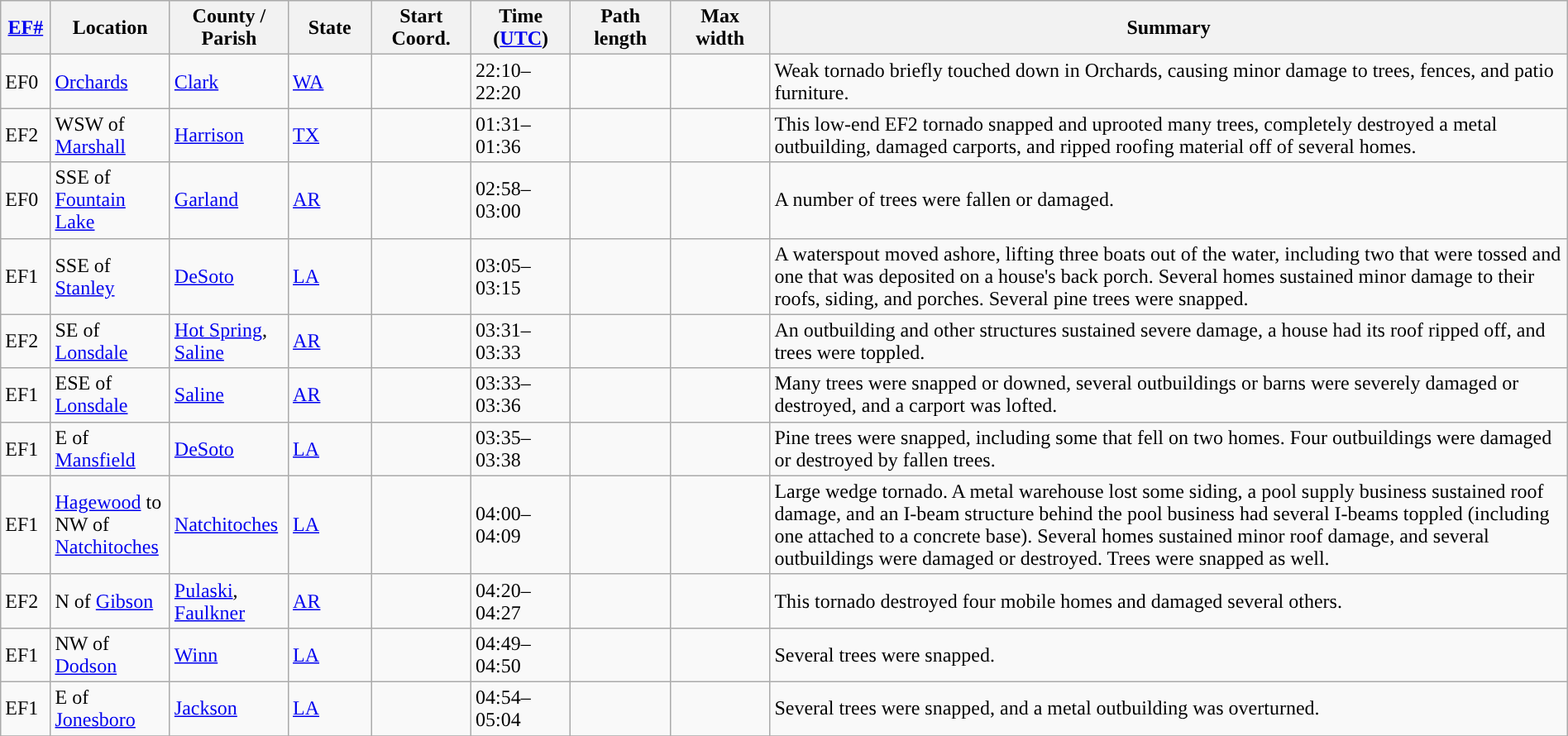<table class="wikitable sortable" style="width:100%;">
<tr>
<th scope="col" style="width:3%; text-align:center;"><a href='#'>EF#</a></th>
<th scope="col" style="width:7%; text-align:center;" class="unsortable">Location</th>
<th scope="col" style="width:6%; text-align:center;" class="unsortable">County / Parish</th>
<th scope="col" style="width:5%; text-align:center;">State</th>
<th scope="col" style="width:6%; text-align:center;">Start Coord.</th>
<th scope="col" style="width:6%; text-align:center;">Time (<a href='#'>UTC</a>)</th>
<th scope="col" style="width:6%; text-align:center;">Path length</th>
<th scope="col" style="width:6%; text-align:center;">Max width</th>
<th scope="col" class="unsortable" style="width:48%; text-align:center;">Summary</th>
</tr>
<tr>
<td>EF0</td>
<td><a href='#'>Orchards</a></td>
<td><a href='#'>Clark</a></td>
<td><a href='#'>WA</a></td>
<td></td>
<td>22:10–22:20</td>
<td></td>
<td></td>
<td>Weak tornado briefly touched down in Orchards, causing minor damage to trees, fences, and patio furniture.</td>
</tr>
<tr>
<td>EF2</td>
<td>WSW of <a href='#'>Marshall</a></td>
<td><a href='#'>Harrison</a></td>
<td><a href='#'>TX</a></td>
<td></td>
<td>01:31–01:36</td>
<td></td>
<td></td>
<td>This low-end EF2 tornado snapped and uprooted many trees, completely destroyed a metal outbuilding, damaged carports, and ripped roofing material off of several homes.</td>
</tr>
<tr>
<td>EF0</td>
<td>SSE of <a href='#'>Fountain Lake</a></td>
<td><a href='#'>Garland</a></td>
<td><a href='#'>AR</a></td>
<td></td>
<td>02:58–03:00</td>
<td></td>
<td></td>
<td>A number of trees were fallen or damaged.</td>
</tr>
<tr>
<td>EF1</td>
<td>SSE of <a href='#'>Stanley</a></td>
<td><a href='#'>DeSoto</a></td>
<td><a href='#'>LA</a></td>
<td></td>
<td>03:05–03:15</td>
<td></td>
<td></td>
<td>A waterspout moved ashore, lifting three boats out of the water, including two that were tossed  and one that was deposited on a house's back porch. Several homes sustained minor damage to their roofs, siding, and porches. Several pine trees were snapped.</td>
</tr>
<tr>
<td>EF2</td>
<td>SE of <a href='#'>Lonsdale</a></td>
<td><a href='#'>Hot Spring</a>, <a href='#'>Saline</a></td>
<td><a href='#'>AR</a></td>
<td></td>
<td>03:31–03:33</td>
<td></td>
<td></td>
<td>An outbuilding and other structures sustained severe damage, a house had its roof ripped off, and trees were toppled.</td>
</tr>
<tr>
<td>EF1</td>
<td>ESE of <a href='#'>Lonsdale</a></td>
<td><a href='#'>Saline</a></td>
<td><a href='#'>AR</a></td>
<td></td>
<td>03:33–03:36</td>
<td></td>
<td></td>
<td>Many trees were snapped or downed, several outbuildings or barns were severely damaged or destroyed, and a carport was lofted.</td>
</tr>
<tr>
<td>EF1</td>
<td>E of <a href='#'>Mansfield</a></td>
<td><a href='#'>DeSoto</a></td>
<td><a href='#'>LA</a></td>
<td></td>
<td>03:35–03:38</td>
<td></td>
<td></td>
<td>Pine trees were snapped, including some that fell on two homes. Four outbuildings were damaged or destroyed by fallen trees.</td>
</tr>
<tr>
<td>EF1</td>
<td><a href='#'>Hagewood</a> to NW of <a href='#'>Natchitoches</a></td>
<td><a href='#'>Natchitoches</a></td>
<td><a href='#'>LA</a></td>
<td></td>
<td>04:00–04:09</td>
<td></td>
<td></td>
<td>Large wedge tornado. A metal warehouse lost some siding, a pool supply business sustained roof damage, and an I-beam structure behind the pool business had several I-beams toppled (including one attached to a concrete base). Several homes sustained minor roof damage, and several outbuildings were damaged or destroyed. Trees were snapped as well.</td>
</tr>
<tr>
<td>EF2</td>
<td>N of <a href='#'>Gibson</a></td>
<td><a href='#'>Pulaski</a>, <a href='#'>Faulkner</a></td>
<td><a href='#'>AR</a></td>
<td></td>
<td>04:20–04:27</td>
<td></td>
<td></td>
<td>This tornado destroyed four mobile homes and damaged several others.</td>
</tr>
<tr>
<td>EF1</td>
<td>NW of <a href='#'>Dodson</a></td>
<td><a href='#'>Winn</a></td>
<td><a href='#'>LA</a></td>
<td></td>
<td>04:49–04:50</td>
<td></td>
<td></td>
<td>Several trees were snapped.</td>
</tr>
<tr>
<td>EF1</td>
<td>E of <a href='#'>Jonesboro</a></td>
<td><a href='#'>Jackson</a></td>
<td><a href='#'>LA</a></td>
<td></td>
<td>04:54–05:04</td>
<td></td>
<td></td>
<td>Several trees were snapped, and a metal outbuilding was overturned.</td>
</tr>
<tr>
</tr>
</table>
